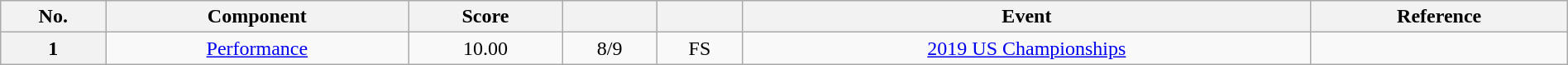<table class="wikitable" style="text-align:center" width=100%>
<tr>
<th scope=col>No.</th>
<th scope=col>Component</th>
<th scope=col>Score</th>
<th scope=col></th>
<th scope=col></th>
<th scope=col>Event</th>
<th scope=col class="unsortable">Reference</th>
</tr>
<tr>
<th scope=row>1</th>
<td><a href='#'>Performance</a></td>
<td>10.00</td>
<td>8/9</td>
<td>FS</td>
<td><a href='#'>2019 US Championships</a></td>
<td rowspan=2></td>
</tr>
</table>
